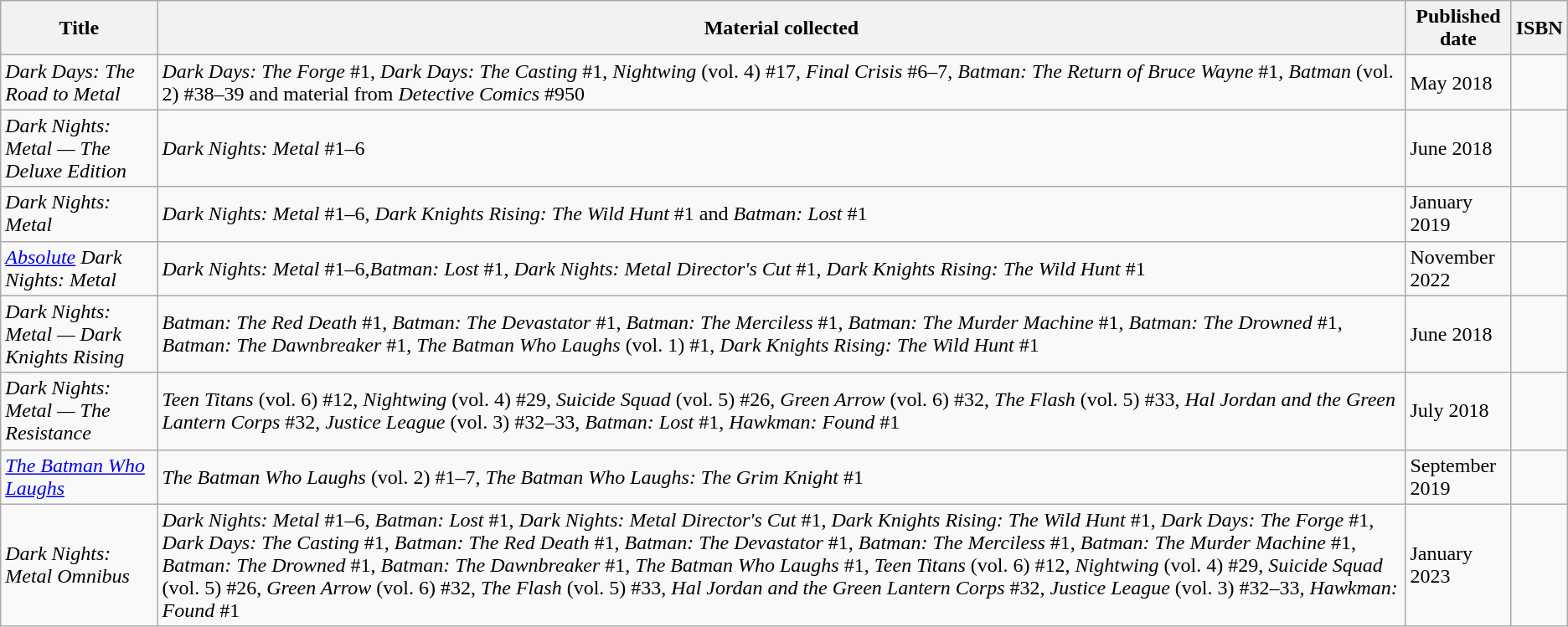<table class="wikitable">
<tr>
<th>Title</th>
<th>Material collected</th>
<th>Published date</th>
<th>ISBN</th>
</tr>
<tr>
<td><em>Dark Days: The Road to Metal</em></td>
<td><em>Dark Days: The Forge</em> #1, <em>Dark Days: The Casting</em> #1, <em>Nightwing</em> (vol. 4) #17, <em>Final Crisis</em> #6–7, <em>Batman: The Return of Bruce Wayne</em> #1, <em>Batman</em> (vol. 2) #38–39 and material from <em>Detective Comics</em> #950</td>
<td>May 2018</td>
<td></td>
</tr>
<tr>
<td><em>Dark Nights: Metal — The Deluxe Edition</em></td>
<td><em>Dark Nights: Metal</em> #1–6</td>
<td>June 2018</td>
<td></td>
</tr>
<tr>
<td><em>Dark Nights: Metal</em></td>
<td><em>Dark Nights: Metal</em> #1–6, <em>Dark Knights Rising: The Wild Hunt</em> #1 and <em>Batman: Lost</em> #1</td>
<td>January 2019</td>
<td></td>
</tr>
<tr>
<td><em><a href='#'>Absolute</a> Dark Nights: Metal</em></td>
<td><em>Dark Nights: Metal</em> #1–6,<em>Batman: Lost</em> #1, <em>Dark Nights: Metal Director's Cut</em> #1, <em>Dark Knights Rising: The Wild Hunt</em> #1</td>
<td>November 2022</td>
<td></td>
</tr>
<tr>
<td><em>Dark Nights: Metal — Dark Knights Rising</em></td>
<td><em>Batman: The Red Death</em> #1, <em>Batman: The Devastator</em> #1, <em>Batman: The Merciless</em> #1, <em>Batman: The Murder Machine</em> #1, <em>Batman: The Drowned</em> #1, <em>Batman: The Dawnbreaker</em> #1, <em>The Batman Who Laughs</em> (vol. 1) #1, <em>Dark Knights Rising: The Wild Hunt</em> #1</td>
<td>June 2018</td>
<td></td>
</tr>
<tr>
<td><em>Dark Nights: Metal — The Resistance</em></td>
<td><em>Teen Titans</em> (vol. 6) #12, <em>Nightwing</em> (vol. 4) #29, <em>Suicide Squad</em> (vol. 5) #26, <em>Green Arrow</em> (vol. 6) #32, <em>The Flash</em> (vol. 5) #33, <em>Hal Jordan and the Green Lantern Corps</em> #32, <em>Justice League</em> (vol. 3) #32–33, <em>Batman: Lost</em> #1, <em>Hawkman: Found</em> #1</td>
<td>July 2018</td>
<td></td>
</tr>
<tr>
<td><em><a href='#'>The Batman Who Laughs</a></em></td>
<td><em>The Batman Who Laughs</em> (vol. 2) #1–7, <em>The Batman Who Laughs: The Grim Knight</em> #1</td>
<td>September 2019</td>
<td></td>
</tr>
<tr>
<td><em>Dark Nights: Metal Omnibus</em></td>
<td><em>Dark Nights: Metal</em> #1–6, <em>Batman: Lost</em> #1, <em>Dark Nights: Metal Director's Cut</em> #1, <em>Dark Knights Rising: The Wild Hunt</em> #1, <em>Dark Days: The Forge</em> #1, <em>Dark Days: The Casting</em> #1, <em>Batman: The Red Death</em> #1, <em>Batman: The Devastator</em> #1, <em>Batman: The Merciless</em> #1, <em>Batman: The Murder Machine</em> #1, <em>Batman: The Drowned</em> #1, <em>Batman: The Dawnbreaker</em> #1, <em>The Batman Who Laughs</em> #1, <em>Teen Titans</em> (vol. 6) #12, <em>Nightwing</em> (vol. 4) #29, <em>Suicide Squad</em> (vol. 5) #26, <em>Green Arrow</em> (vol. 6) #32, <em>The Flash</em> (vol. 5) #33, <em>Hal Jordan and the Green Lantern Corps</em> #32, <em>Justice League</em> (vol. 3) #32–33, <em>Hawkman: Found</em> #1</td>
<td>January 2023</td>
<td></td>
</tr>
</table>
